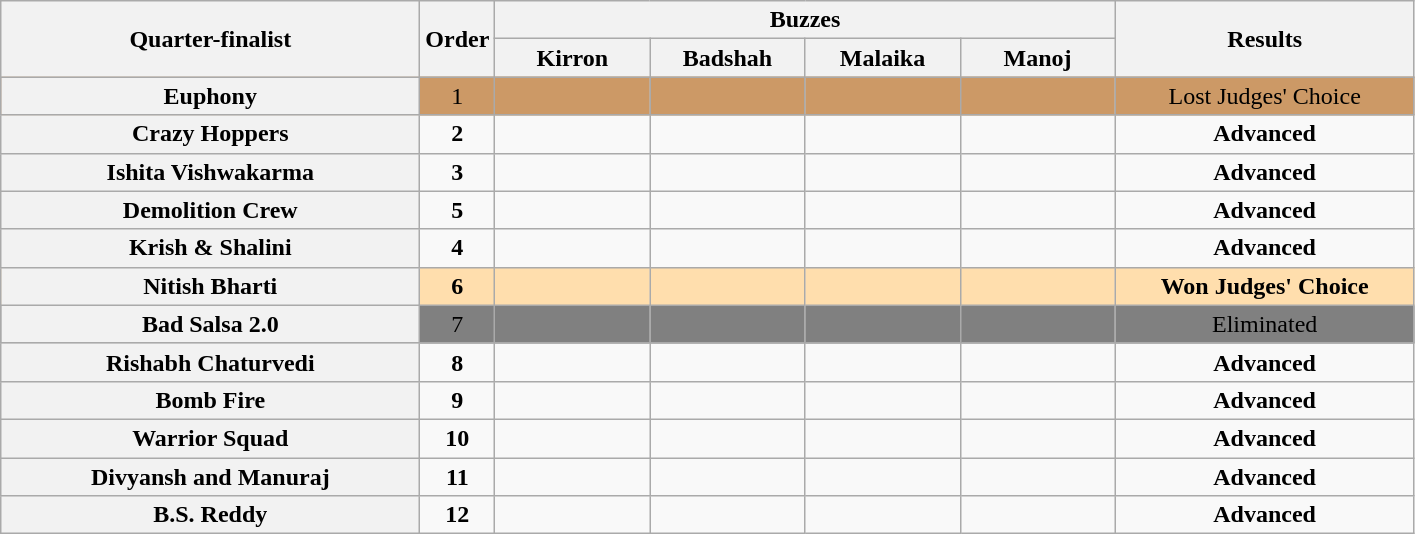<table class="wikitable plainrowheaders sortable" style="text-align:center;">
<tr>
<th rowspan="2" class="unsortable" scope="col" style="width:17em;">Quarter-finalist</th>
<th rowspan="2" scope="col" style="width:1em;">Order</th>
<th colspan="4" class="unsortable" scope="col" style="width:24em;"><strong>Buzzes</strong></th>
<th rowspan="2" class="sortable" scope="col" style="width:12em;">Results</th>
</tr>
<tr>
<th scope="col" class="unsortable" style="width:6em;">Kirron</th>
<th scope="col" class="unsortable" style="width:6em;">Badshah</th>
<th scope="col" class="unsortable" style="width:6em;">Malaika</th>
<th scope="col" class="unsortable" style="width:6em;">Manoj</th>
</tr>
<tr style="background:#c96;">
<th scope="row">Euphony </th>
<td>1</td>
<td></td>
<td></td>
<td></td>
<td></td>
<td>Lost Judges' Choice</td>
</tr>
<tr>
<th scope="row"><strong>Crazy Hoppers</strong></th>
<td><strong>2</strong></td>
<td></td>
<td></td>
<td></td>
<td></td>
<td><strong>Advanced</strong></td>
</tr>
<tr>
<th scope="row"><strong>Ishita Vishwakarma</strong></th>
<td><strong>3</strong></td>
<td></td>
<td></td>
<td></td>
<td></td>
<td><strong>Advanced</strong></td>
</tr>
<tr>
<th scope="row"><strong>Demolition Crew</strong></th>
<td><strong>5</strong></td>
<td></td>
<td></td>
<td></td>
<td></td>
<td><strong>Advanced</strong></td>
</tr>
<tr>
<th scope="row"><strong>Krish & Shalini</strong></th>
<td><strong>4</strong></td>
<td></td>
<td></td>
<td></td>
<td></td>
<td><strong>Advanced</strong></td>
</tr>
<tr style="background:NavajoWhite;">
<th scope="row"><strong>Nitish Bharti</strong></th>
<td><strong>6</strong></td>
<td></td>
<td></td>
<td></td>
<td></td>
<td><strong>Won Judges' Choice</strong></td>
</tr>
<tr style="background:grey;" |>
<th scope="row">Bad Salsa 2.0</th>
<td>7</td>
<td></td>
<td></td>
<td></td>
<td></td>
<td>Eliminated</td>
</tr>
<tr>
<th scope="row"><strong>Rishabh Chaturvedi</strong></th>
<td><strong>8</strong></td>
<td></td>
<td></td>
<td></td>
<td></td>
<td><strong>Advanced</strong></td>
</tr>
<tr>
<th scope="row"><strong>Bomb Fire</strong></th>
<td><strong>9</strong></td>
<td></td>
<td></td>
<td></td>
<td></td>
<td><strong>Advanced</strong></td>
</tr>
<tr>
<th scope="row"><strong>Warrior Squad</strong></th>
<td><strong>10</strong></td>
<td></td>
<td></td>
<td></td>
<td></td>
<td><strong>Advanced</strong></td>
</tr>
<tr>
<th scope="row"><strong>Divyansh and Manuraj</strong></th>
<td><strong>11</strong></td>
<td></td>
<td></td>
<td></td>
<td></td>
<td><strong>Advanced</strong></td>
</tr>
<tr>
<th scope="row"><strong>B.S. Reddy</strong></th>
<td><strong>12</strong></td>
<td></td>
<td></td>
<td></td>
<td></td>
<td><strong>Advanced</strong></td>
</tr>
</table>
